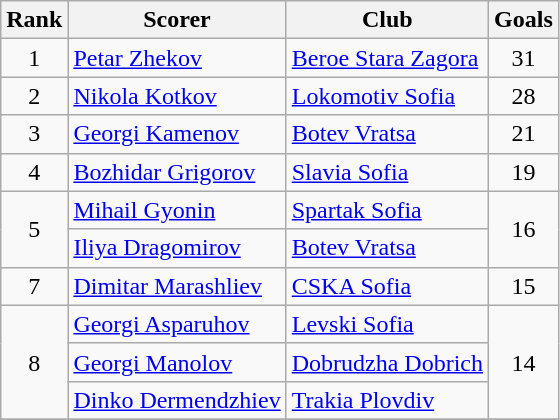<table class="wikitable" style="text-align:center">
<tr>
<th>Rank</th>
<th>Scorer</th>
<th>Club</th>
<th>Goals</th>
</tr>
<tr>
<td rowspan="1">1</td>
<td align="left"> <a href='#'>Petar Zhekov</a></td>
<td align="left"><a href='#'>Beroe Stara Zagora</a></td>
<td rowspan="1">31</td>
</tr>
<tr>
<td rowspan="1">2</td>
<td align="left"> <a href='#'>Nikola Kotkov</a></td>
<td align="left"><a href='#'>Lokomotiv Sofia</a></td>
<td rowspan="1">28</td>
</tr>
<tr>
<td rowspan="1">3</td>
<td align="left"> <a href='#'>Georgi Kamenov</a></td>
<td align="left"><a href='#'>Botev Vratsa</a></td>
<td rowspan="1">21</td>
</tr>
<tr>
<td rowspan="1">4</td>
<td align="left"> <a href='#'>Bozhidar Grigorov</a></td>
<td align="left"><a href='#'>Slavia Sofia</a></td>
<td rowspan="1">19</td>
</tr>
<tr>
<td rowspan="2">5</td>
<td align="left"> <a href='#'>Mihail Gyonin</a></td>
<td align="left"><a href='#'>Spartak Sofia</a></td>
<td rowspan="2">16</td>
</tr>
<tr>
<td align="left"> <a href='#'>Iliya Dragomirov</a></td>
<td align="left"><a href='#'>Botev Vratsa</a></td>
</tr>
<tr>
<td rowspan="1">7</td>
<td align="left"> <a href='#'>Dimitar Marashliev</a></td>
<td align="left"><a href='#'>CSKA Sofia</a></td>
<td rowspan="1">15</td>
</tr>
<tr>
<td rowspan="3">8</td>
<td align="left"> <a href='#'>Georgi Asparuhov</a></td>
<td align="left"><a href='#'>Levski Sofia</a></td>
<td rowspan="3">14</td>
</tr>
<tr>
<td align="left"> <a href='#'>Georgi Manolov</a></td>
<td align="left"><a href='#'>Dobrudzha Dobrich</a></td>
</tr>
<tr>
<td align="left"> <a href='#'>Dinko Dermendzhiev</a></td>
<td align="left"><a href='#'>Trakia Plovdiv</a></td>
</tr>
<tr>
</tr>
</table>
